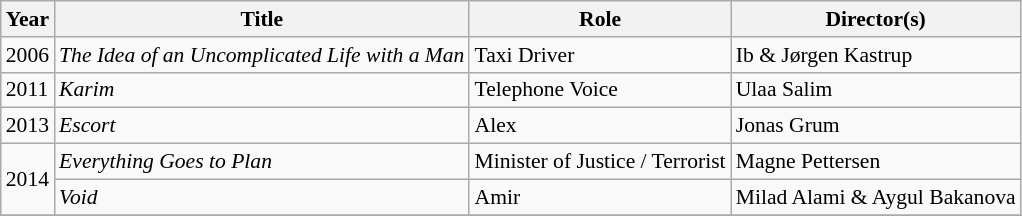<table class="wikitable" style="font-size:90%">
<tr>
<th>Year</th>
<th>Title</th>
<th>Role</th>
<th>Director(s)</th>
</tr>
<tr>
<td>2006</td>
<td><em>The Idea of an Uncomplicated Life with a Man</em></td>
<td>Taxi Driver</td>
<td>Ib & Jørgen Kastrup</td>
</tr>
<tr>
<td>2011</td>
<td><em>Karim</em></td>
<td>Telephone Voice</td>
<td>Ulaa Salim</td>
</tr>
<tr>
<td>2013</td>
<td><em>Escort</em></td>
<td>Alex</td>
<td>Jonas Grum</td>
</tr>
<tr>
<td rowspan=2>2014</td>
<td><em>Everything Goes to Plan</em></td>
<td>Minister of Justice / Terrorist</td>
<td>Magne Pettersen</td>
</tr>
<tr>
<td><em>Void</em></td>
<td>Amir</td>
<td>Milad Alami & Aygul Bakanova</td>
</tr>
<tr>
</tr>
</table>
